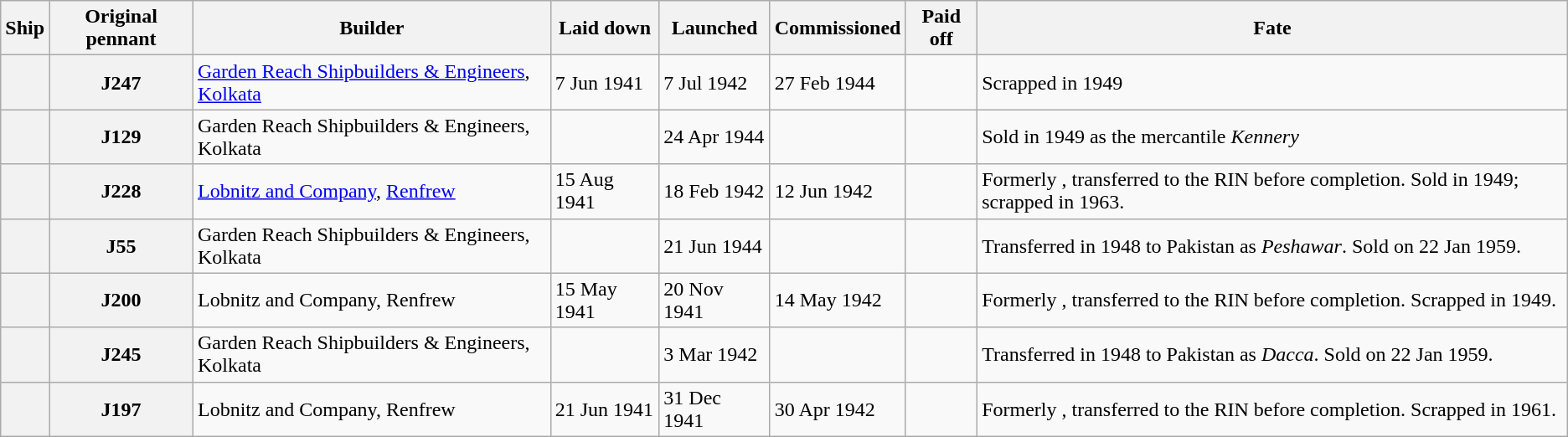<table class="wikitable sortable plainrowheaders">
<tr>
<th scope="col">Ship</th>
<th scope="col">Original pennant </th>
<th scope="col">Builder</th>
<th scope="col">Laid down</th>
<th scope="col">Launched</th>
<th scope="col">Commissioned</th>
<th scope="col">Paid off</th>
<th scope="col">Fate</th>
</tr>
<tr>
<th scope="row"></th>
<th scope="row">J247</th>
<td><a href='#'>Garden Reach Shipbuilders & Engineers</a>, <a href='#'>Kolkata</a></td>
<td>7 Jun 1941</td>
<td>7 Jul 1942</td>
<td>27 Feb 1944</td>
<td></td>
<td>Scrapped in 1949</td>
</tr>
<tr>
<th scope="row"></th>
<th scope="row">J129</th>
<td>Garden Reach Shipbuilders & Engineers, Kolkata</td>
<td></td>
<td>24 Apr 1944</td>
<td></td>
<td></td>
<td>Sold in 1949 as the mercantile <em>Kennery</em></td>
</tr>
<tr>
<th scope="row"></th>
<th scope="row">J228</th>
<td><a href='#'>Lobnitz and Company</a>, <a href='#'>Renfrew</a></td>
<td>15 Aug 1941</td>
<td>18 Feb 1942</td>
<td>12 Jun 1942</td>
<td></td>
<td>Formerly , transferred to the RIN before completion. Sold in 1949; scrapped in 1963.</td>
</tr>
<tr>
<th scope="row"></th>
<th scope="row">J55</th>
<td>Garden Reach Shipbuilders & Engineers, Kolkata</td>
<td></td>
<td>21 Jun 1944</td>
<td></td>
<td></td>
<td>Transferred in 1948 to Pakistan as <em>Peshawar</em>. Sold on 22 Jan 1959.</td>
</tr>
<tr>
<th scope="row"></th>
<th scope="row">J200</th>
<td>Lobnitz and Company, Renfrew</td>
<td>15 May 1941</td>
<td>20 Nov 1941</td>
<td>14 May 1942</td>
<td></td>
<td>Formerly , transferred to the RIN before completion. Scrapped in 1949.</td>
</tr>
<tr>
<th scope="row"></th>
<th scope="row">J245</th>
<td>Garden Reach Shipbuilders & Engineers, Kolkata</td>
<td></td>
<td>3 Mar 1942</td>
<td></td>
<td></td>
<td>Transferred in 1948 to Pakistan as <em>Dacca</em>.  Sold on 22 Jan 1959.</td>
</tr>
<tr>
<th scope="row"></th>
<th scope="row">J197</th>
<td>Lobnitz and Company, Renfrew</td>
<td>21 Jun 1941</td>
<td>31 Dec 1941</td>
<td>30 Apr 1942</td>
<td></td>
<td>Formerly , transferred to the RIN before completion. Scrapped in 1961.</td>
</tr>
</table>
